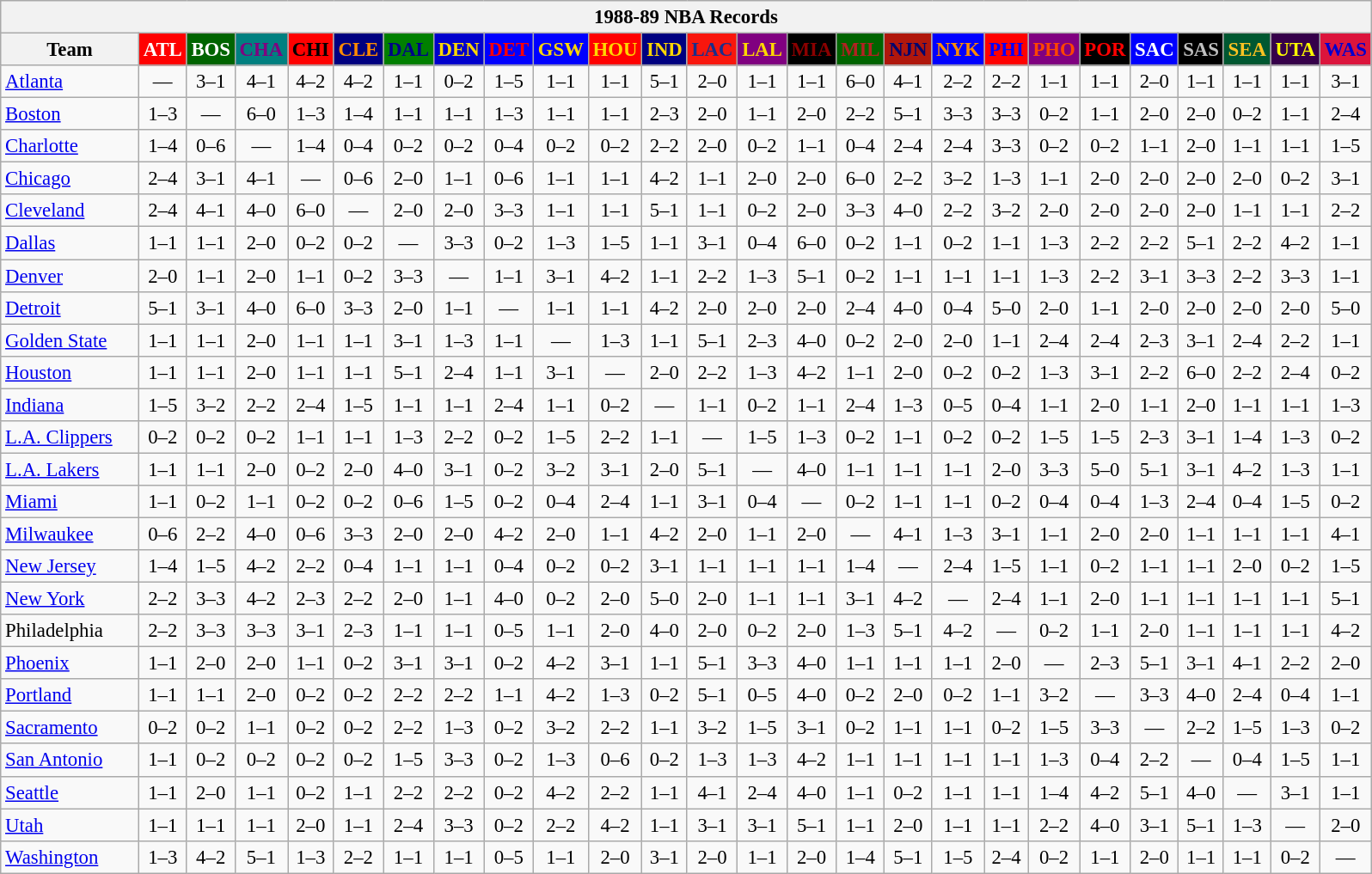<table class="wikitable" style="font-size:95%; text-align:center;">
<tr>
<th colspan=26>1988-89 NBA Records</th>
</tr>
<tr>
<th width=100>Team</th>
<th style="background:#FF0000;color:#FFFFFF;width=35">ATL</th>
<th style="background:#006400;color:#FFFFFF;width=35">BOS</th>
<th style="background:#008080;color:#800080;width=35">CHA</th>
<th style="background:#FF0000;color:#000000;width=35">CHI</th>
<th style="background:#000080;color:#FF8C00;width=35">CLE</th>
<th style="background:#008000;color:#00008B;width=35">DAL</th>
<th style="background:#0000CD;color:#FFD700;width=35">DEN</th>
<th style="background:#0000FF;color:#FF0000;width=35">DET</th>
<th style="background:#0000FF;color:#FFD700;width=35">GSW</th>
<th style="background:#FF0000;color:#FFD700;width=35">HOU</th>
<th style="background:#000080;color:#FFD700;width=35">IND</th>
<th style="background:#F9160D;color:#1A2E8B;width=35">LAC</th>
<th style="background:#800080;color:#FFD700;width=35">LAL</th>
<th style="background:#000000;color:#8B0000;width=35">MIA</th>
<th style="background:#006400;color:#B22222;width=35">MIL</th>
<th style="background:#B0170C;color:#00056D;width=35">NJN</th>
<th style="background:#0000FF;color:#FF8C00;width=35">NYK</th>
<th style="background:#FF0000;color:#0000FF;width=35">PHI</th>
<th style="background:#800080;color:#FF4500;width=35">PHO</th>
<th style="background:#000000;color:#FF0000;width=35">POR</th>
<th style="background:#0000FF;color:#FFFFFF;width=35">SAC</th>
<th style="background:#000000;color:#C0C0C0;width=35">SAS</th>
<th style="background:#005831;color:#FFC322;width=35">SEA</th>
<th style="background:#36004A;color:#FFFF00;width=35">UTA</th>
<th style="background:#DC143C;color:#0000CD;width=35">WAS</th>
</tr>
<tr>
<td style="text-align:left;"><a href='#'>Atlanta</a></td>
<td>—</td>
<td>3–1</td>
<td>4–1</td>
<td>4–2</td>
<td>4–2</td>
<td>1–1</td>
<td>0–2</td>
<td>1–5</td>
<td>1–1</td>
<td>1–1</td>
<td>5–1</td>
<td>2–0</td>
<td>1–1</td>
<td>1–1</td>
<td>6–0</td>
<td>4–1</td>
<td>2–2</td>
<td>2–2</td>
<td>1–1</td>
<td>1–1</td>
<td>2–0</td>
<td>1–1</td>
<td>1–1</td>
<td>1–1</td>
<td>3–1</td>
</tr>
<tr>
<td style="text-align:left;"><a href='#'>Boston</a></td>
<td>1–3</td>
<td>—</td>
<td>6–0</td>
<td>1–3</td>
<td>1–4</td>
<td>1–1</td>
<td>1–1</td>
<td>1–3</td>
<td>1–1</td>
<td>1–1</td>
<td>2–3</td>
<td>2–0</td>
<td>1–1</td>
<td>2–0</td>
<td>2–2</td>
<td>5–1</td>
<td>3–3</td>
<td>3–3</td>
<td>0–2</td>
<td>1–1</td>
<td>2–0</td>
<td>2–0</td>
<td>0–2</td>
<td>1–1</td>
<td>2–4</td>
</tr>
<tr>
<td style="text-align:left;"><a href='#'>Charlotte</a></td>
<td>1–4</td>
<td>0–6</td>
<td>—</td>
<td>1–4</td>
<td>0–4</td>
<td>0–2</td>
<td>0–2</td>
<td>0–4</td>
<td>0–2</td>
<td>0–2</td>
<td>2–2</td>
<td>2–0</td>
<td>0–2</td>
<td>1–1</td>
<td>0–4</td>
<td>2–4</td>
<td>2–4</td>
<td>3–3</td>
<td>0–2</td>
<td>0–2</td>
<td>1–1</td>
<td>2–0</td>
<td>1–1</td>
<td>1–1</td>
<td>1–5</td>
</tr>
<tr>
<td style="text-align:left;"><a href='#'>Chicago</a></td>
<td>2–4</td>
<td>3–1</td>
<td>4–1</td>
<td>—</td>
<td>0–6</td>
<td>2–0</td>
<td>1–1</td>
<td>0–6</td>
<td>1–1</td>
<td>1–1</td>
<td>4–2</td>
<td>1–1</td>
<td>2–0</td>
<td>2–0</td>
<td>6–0</td>
<td>2–2</td>
<td>3–2</td>
<td>1–3</td>
<td>1–1</td>
<td>2–0</td>
<td>2–0</td>
<td>2–0</td>
<td>2–0</td>
<td>0–2</td>
<td>3–1</td>
</tr>
<tr>
<td style="text-align:left;"><a href='#'>Cleveland</a></td>
<td>2–4</td>
<td>4–1</td>
<td>4–0</td>
<td>6–0</td>
<td>—</td>
<td>2–0</td>
<td>2–0</td>
<td>3–3</td>
<td>1–1</td>
<td>1–1</td>
<td>5–1</td>
<td>1–1</td>
<td>0–2</td>
<td>2–0</td>
<td>3–3</td>
<td>4–0</td>
<td>2–2</td>
<td>3–2</td>
<td>2–0</td>
<td>2–0</td>
<td>2–0</td>
<td>2–0</td>
<td>1–1</td>
<td>1–1</td>
<td>2–2</td>
</tr>
<tr>
<td style="text-align:left;"><a href='#'>Dallas</a></td>
<td>1–1</td>
<td>1–1</td>
<td>2–0</td>
<td>0–2</td>
<td>0–2</td>
<td>—</td>
<td>3–3</td>
<td>0–2</td>
<td>1–3</td>
<td>1–5</td>
<td>1–1</td>
<td>3–1</td>
<td>0–4</td>
<td>6–0</td>
<td>0–2</td>
<td>1–1</td>
<td>0–2</td>
<td>1–1</td>
<td>1–3</td>
<td>2–2</td>
<td>2–2</td>
<td>5–1</td>
<td>2–2</td>
<td>4–2</td>
<td>1–1</td>
</tr>
<tr>
<td style="text-align:left;"><a href='#'>Denver</a></td>
<td>2–0</td>
<td>1–1</td>
<td>2–0</td>
<td>1–1</td>
<td>0–2</td>
<td>3–3</td>
<td>—</td>
<td>1–1</td>
<td>3–1</td>
<td>4–2</td>
<td>1–1</td>
<td>2–2</td>
<td>1–3</td>
<td>5–1</td>
<td>0–2</td>
<td>1–1</td>
<td>1–1</td>
<td>1–1</td>
<td>1–3</td>
<td>2–2</td>
<td>3–1</td>
<td>3–3</td>
<td>2–2</td>
<td>3–3</td>
<td>1–1</td>
</tr>
<tr>
<td style="text-align:left;"><a href='#'>Detroit</a></td>
<td>5–1</td>
<td>3–1</td>
<td>4–0</td>
<td>6–0</td>
<td>3–3</td>
<td>2–0</td>
<td>1–1</td>
<td>—</td>
<td>1–1</td>
<td>1–1</td>
<td>4–2</td>
<td>2–0</td>
<td>2–0</td>
<td>2–0</td>
<td>2–4</td>
<td>4–0</td>
<td>0–4</td>
<td>5–0</td>
<td>2–0</td>
<td>1–1</td>
<td>2–0</td>
<td>2–0</td>
<td>2–0</td>
<td>2–0</td>
<td>5–0</td>
</tr>
<tr>
<td style="text-align:left;"><a href='#'>Golden State</a></td>
<td>1–1</td>
<td>1–1</td>
<td>2–0</td>
<td>1–1</td>
<td>1–1</td>
<td>3–1</td>
<td>1–3</td>
<td>1–1</td>
<td>—</td>
<td>1–3</td>
<td>1–1</td>
<td>5–1</td>
<td>2–3</td>
<td>4–0</td>
<td>0–2</td>
<td>2–0</td>
<td>2–0</td>
<td>1–1</td>
<td>2–4</td>
<td>2–4</td>
<td>2–3</td>
<td>3–1</td>
<td>2–4</td>
<td>2–2</td>
<td>1–1</td>
</tr>
<tr>
<td style="text-align:left;"><a href='#'>Houston</a></td>
<td>1–1</td>
<td>1–1</td>
<td>2–0</td>
<td>1–1</td>
<td>1–1</td>
<td>5–1</td>
<td>2–4</td>
<td>1–1</td>
<td>3–1</td>
<td>—</td>
<td>2–0</td>
<td>2–2</td>
<td>1–3</td>
<td>4–2</td>
<td>1–1</td>
<td>2–0</td>
<td>0–2</td>
<td>0–2</td>
<td>1–3</td>
<td>3–1</td>
<td>2–2</td>
<td>6–0</td>
<td>2–2</td>
<td>2–4</td>
<td>0–2</td>
</tr>
<tr>
<td style="text-align:left;"><a href='#'>Indiana</a></td>
<td>1–5</td>
<td>3–2</td>
<td>2–2</td>
<td>2–4</td>
<td>1–5</td>
<td>1–1</td>
<td>1–1</td>
<td>2–4</td>
<td>1–1</td>
<td>0–2</td>
<td>—</td>
<td>1–1</td>
<td>0–2</td>
<td>1–1</td>
<td>2–4</td>
<td>1–3</td>
<td>0–5</td>
<td>0–4</td>
<td>1–1</td>
<td>2–0</td>
<td>1–1</td>
<td>2–0</td>
<td>1–1</td>
<td>1–1</td>
<td>1–3</td>
</tr>
<tr>
<td style="text-align:left;"><a href='#'>L.A. Clippers</a></td>
<td>0–2</td>
<td>0–2</td>
<td>0–2</td>
<td>1–1</td>
<td>1–1</td>
<td>1–3</td>
<td>2–2</td>
<td>0–2</td>
<td>1–5</td>
<td>2–2</td>
<td>1–1</td>
<td>—</td>
<td>1–5</td>
<td>1–3</td>
<td>0–2</td>
<td>1–1</td>
<td>0–2</td>
<td>0–2</td>
<td>1–5</td>
<td>1–5</td>
<td>2–3</td>
<td>3–1</td>
<td>1–4</td>
<td>1–3</td>
<td>0–2</td>
</tr>
<tr>
<td style="text-align:left;"><a href='#'>L.A. Lakers</a></td>
<td>1–1</td>
<td>1–1</td>
<td>2–0</td>
<td>0–2</td>
<td>2–0</td>
<td>4–0</td>
<td>3–1</td>
<td>0–2</td>
<td>3–2</td>
<td>3–1</td>
<td>2–0</td>
<td>5–1</td>
<td>—</td>
<td>4–0</td>
<td>1–1</td>
<td>1–1</td>
<td>1–1</td>
<td>2–0</td>
<td>3–3</td>
<td>5–0</td>
<td>5–1</td>
<td>3–1</td>
<td>4–2</td>
<td>1–3</td>
<td>1–1</td>
</tr>
<tr>
<td style="text-align:left;"><a href='#'>Miami</a></td>
<td>1–1</td>
<td>0–2</td>
<td>1–1</td>
<td>0–2</td>
<td>0–2</td>
<td>0–6</td>
<td>1–5</td>
<td>0–2</td>
<td>0–4</td>
<td>2–4</td>
<td>1–1</td>
<td>3–1</td>
<td>0–4</td>
<td>—</td>
<td>0–2</td>
<td>1–1</td>
<td>1–1</td>
<td>0–2</td>
<td>0–4</td>
<td>0–4</td>
<td>1–3</td>
<td>2–4</td>
<td>0–4</td>
<td>1–5</td>
<td>0–2</td>
</tr>
<tr>
<td style="text-align:left;"><a href='#'>Milwaukee</a></td>
<td>0–6</td>
<td>2–2</td>
<td>4–0</td>
<td>0–6</td>
<td>3–3</td>
<td>2–0</td>
<td>2–0</td>
<td>4–2</td>
<td>2–0</td>
<td>1–1</td>
<td>4–2</td>
<td>2–0</td>
<td>1–1</td>
<td>2–0</td>
<td>—</td>
<td>4–1</td>
<td>1–3</td>
<td>3–1</td>
<td>1–1</td>
<td>2–0</td>
<td>2–0</td>
<td>1–1</td>
<td>1–1</td>
<td>1–1</td>
<td>4–1</td>
</tr>
<tr>
<td style="text-align:left;"><a href='#'>New Jersey</a></td>
<td>1–4</td>
<td>1–5</td>
<td>4–2</td>
<td>2–2</td>
<td>0–4</td>
<td>1–1</td>
<td>1–1</td>
<td>0–4</td>
<td>0–2</td>
<td>0–2</td>
<td>3–1</td>
<td>1–1</td>
<td>1–1</td>
<td>1–1</td>
<td>1–4</td>
<td>—</td>
<td>2–4</td>
<td>1–5</td>
<td>1–1</td>
<td>0–2</td>
<td>1–1</td>
<td>1–1</td>
<td>2–0</td>
<td>0–2</td>
<td>1–5</td>
</tr>
<tr>
<td style="text-align:left;"><a href='#'>New York</a></td>
<td>2–2</td>
<td>3–3</td>
<td>4–2</td>
<td>2–3</td>
<td>2–2</td>
<td>2–0</td>
<td>1–1</td>
<td>4–0</td>
<td>0–2</td>
<td>2–0</td>
<td>5–0</td>
<td>2–0</td>
<td>1–1</td>
<td>1–1</td>
<td>3–1</td>
<td>4–2</td>
<td>—</td>
<td>2–4</td>
<td>1–1</td>
<td>2–0</td>
<td>1–1</td>
<td>1–1</td>
<td>1–1</td>
<td>1–1</td>
<td>5–1</td>
</tr>
<tr>
<td style="text-align:left;">Philadelphia</td>
<td>2–2</td>
<td>3–3</td>
<td>3–3</td>
<td>3–1</td>
<td>2–3</td>
<td>1–1</td>
<td>1–1</td>
<td>0–5</td>
<td>1–1</td>
<td>2–0</td>
<td>4–0</td>
<td>2–0</td>
<td>0–2</td>
<td>2–0</td>
<td>1–3</td>
<td>5–1</td>
<td>4–2</td>
<td>—</td>
<td>0–2</td>
<td>1–1</td>
<td>2–0</td>
<td>1–1</td>
<td>1–1</td>
<td>1–1</td>
<td>4–2</td>
</tr>
<tr>
<td style="text-align:left;"><a href='#'>Phoenix</a></td>
<td>1–1</td>
<td>2–0</td>
<td>2–0</td>
<td>1–1</td>
<td>0–2</td>
<td>3–1</td>
<td>3–1</td>
<td>0–2</td>
<td>4–2</td>
<td>3–1</td>
<td>1–1</td>
<td>5–1</td>
<td>3–3</td>
<td>4–0</td>
<td>1–1</td>
<td>1–1</td>
<td>1–1</td>
<td>2–0</td>
<td>—</td>
<td>2–3</td>
<td>5–1</td>
<td>3–1</td>
<td>4–1</td>
<td>2–2</td>
<td>2–0</td>
</tr>
<tr>
<td style="text-align:left;"><a href='#'>Portland</a></td>
<td>1–1</td>
<td>1–1</td>
<td>2–0</td>
<td>0–2</td>
<td>0–2</td>
<td>2–2</td>
<td>2–2</td>
<td>1–1</td>
<td>4–2</td>
<td>1–3</td>
<td>0–2</td>
<td>5–1</td>
<td>0–5</td>
<td>4–0</td>
<td>0–2</td>
<td>2–0</td>
<td>0–2</td>
<td>1–1</td>
<td>3–2</td>
<td>—</td>
<td>3–3</td>
<td>4–0</td>
<td>2–4</td>
<td>0–4</td>
<td>1–1</td>
</tr>
<tr>
<td style="text-align:left;"><a href='#'>Sacramento</a></td>
<td>0–2</td>
<td>0–2</td>
<td>1–1</td>
<td>0–2</td>
<td>0–2</td>
<td>2–2</td>
<td>1–3</td>
<td>0–2</td>
<td>3–2</td>
<td>2–2</td>
<td>1–1</td>
<td>3–2</td>
<td>1–5</td>
<td>3–1</td>
<td>0–2</td>
<td>1–1</td>
<td>1–1</td>
<td>0–2</td>
<td>1–5</td>
<td>3–3</td>
<td>—</td>
<td>2–2</td>
<td>1–5</td>
<td>1–3</td>
<td>0–2</td>
</tr>
<tr>
<td style="text-align:left;"><a href='#'>San Antonio</a></td>
<td>1–1</td>
<td>0–2</td>
<td>0–2</td>
<td>0–2</td>
<td>0–2</td>
<td>1–5</td>
<td>3–3</td>
<td>0–2</td>
<td>1–3</td>
<td>0–6</td>
<td>0–2</td>
<td>1–3</td>
<td>1–3</td>
<td>4–2</td>
<td>1–1</td>
<td>1–1</td>
<td>1–1</td>
<td>1–1</td>
<td>1–3</td>
<td>0–4</td>
<td>2–2</td>
<td>—</td>
<td>0–4</td>
<td>1–5</td>
<td>1–1</td>
</tr>
<tr>
<td style="text-align:left;"><a href='#'>Seattle</a></td>
<td>1–1</td>
<td>2–0</td>
<td>1–1</td>
<td>0–2</td>
<td>1–1</td>
<td>2–2</td>
<td>2–2</td>
<td>0–2</td>
<td>4–2</td>
<td>2–2</td>
<td>1–1</td>
<td>4–1</td>
<td>2–4</td>
<td>4–0</td>
<td>1–1</td>
<td>0–2</td>
<td>1–1</td>
<td>1–1</td>
<td>1–4</td>
<td>4–2</td>
<td>5–1</td>
<td>4–0</td>
<td>—</td>
<td>3–1</td>
<td>1–1</td>
</tr>
<tr>
<td style="text-align:left;"><a href='#'>Utah</a></td>
<td>1–1</td>
<td>1–1</td>
<td>1–1</td>
<td>2–0</td>
<td>1–1</td>
<td>2–4</td>
<td>3–3</td>
<td>0–2</td>
<td>2–2</td>
<td>4–2</td>
<td>1–1</td>
<td>3–1</td>
<td>3–1</td>
<td>5–1</td>
<td>1–1</td>
<td>2–0</td>
<td>1–1</td>
<td>1–1</td>
<td>2–2</td>
<td>4–0</td>
<td>3–1</td>
<td>5–1</td>
<td>1–3</td>
<td>—</td>
<td>2–0</td>
</tr>
<tr>
<td style="text-align:left;"><a href='#'>Washington</a></td>
<td>1–3</td>
<td>4–2</td>
<td>5–1</td>
<td>1–3</td>
<td>2–2</td>
<td>1–1</td>
<td>1–1</td>
<td>0–5</td>
<td>1–1</td>
<td>2–0</td>
<td>3–1</td>
<td>2–0</td>
<td>1–1</td>
<td>2–0</td>
<td>1–4</td>
<td>5–1</td>
<td>1–5</td>
<td>2–4</td>
<td>0–2</td>
<td>1–1</td>
<td>2–0</td>
<td>1–1</td>
<td>1–1</td>
<td>0–2</td>
<td>—</td>
</tr>
</table>
